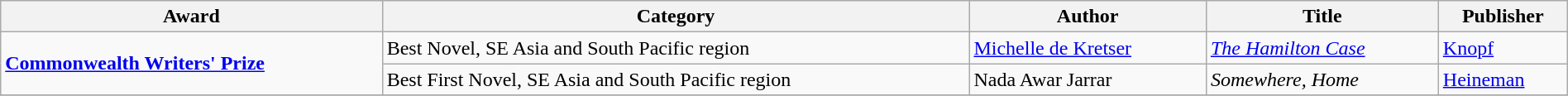<table class="wikitable" width=100%>
<tr>
<th>Award</th>
<th>Category</th>
<th>Author</th>
<th>Title</th>
<th>Publisher</th>
</tr>
<tr>
<td rowspan=2><strong><a href='#'>Commonwealth Writers' Prize</a></strong></td>
<td>Best Novel, SE Asia and South Pacific region</td>
<td><a href='#'>Michelle de Kretser</a></td>
<td><em><a href='#'>The Hamilton Case</a></em></td>
<td><a href='#'>Knopf</a></td>
</tr>
<tr>
<td>Best First Novel, SE Asia and South Pacific region</td>
<td>Nada Awar Jarrar</td>
<td><em>Somewhere, Home</em></td>
<td><a href='#'>Heineman</a></td>
</tr>
<tr>
</tr>
</table>
